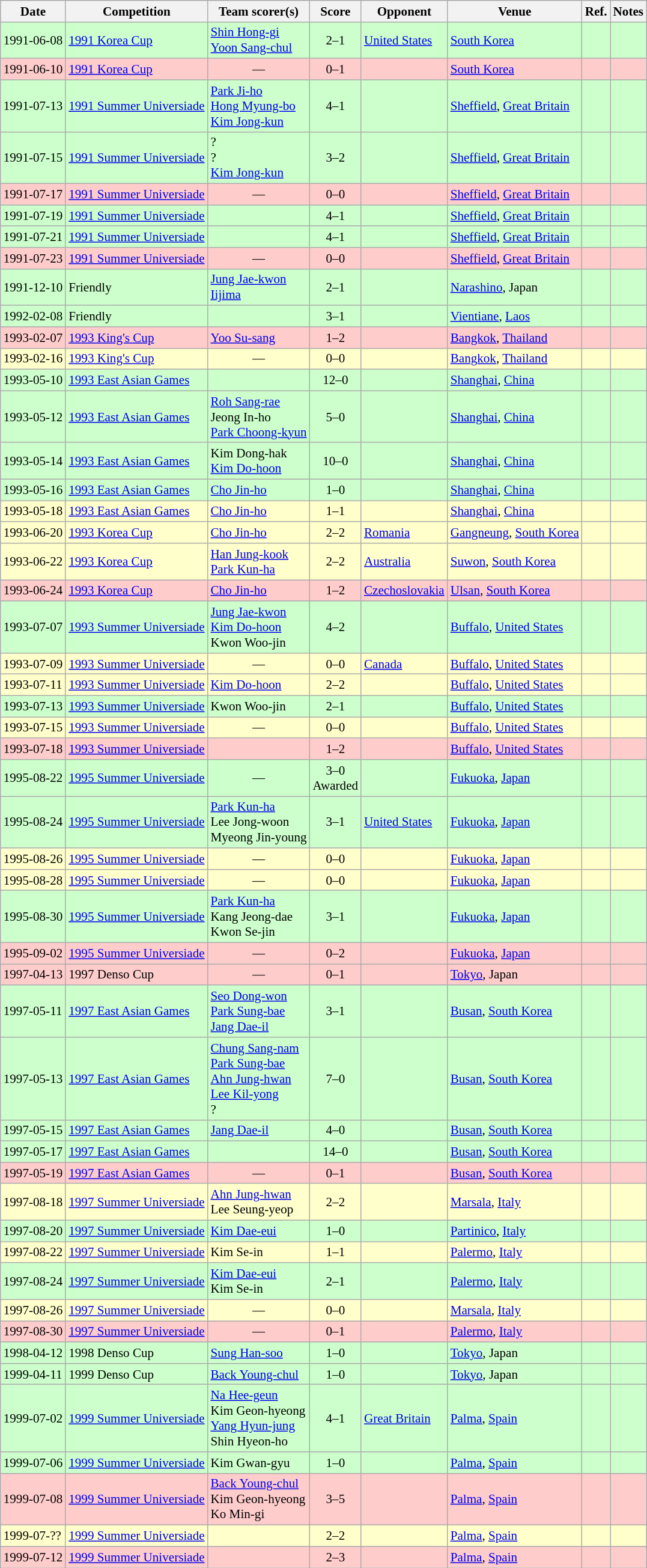<table class="wikitable" style="font-size:88%;">
<tr>
<th>Date</th>
<th>Competition</th>
<th>Team scorer(s)</th>
<th>Score</th>
<th>Opponent</th>
<th>Venue</th>
<th>Ref.</th>
<th>Notes</th>
</tr>
<tr bgcolor="#ccffcc">
<td>1991-06-08</td>
<td><a href='#'>1991 Korea Cup</a></td>
<td><a href='#'>Shin Hong-gi</a> <br><a href='#'>Yoon Sang-chul</a> </td>
<td align="center">2–1</td>
<td> <a href='#'>United States</a></td>
<td><a href='#'>South Korea</a></td>
<td></td>
<td></td>
</tr>
<tr bgcolor="#ffcccc">
<td>1991-06-10</td>
<td><a href='#'>1991 Korea Cup</a></td>
<td align="center">—</td>
<td align="center">0–1</td>
<td></td>
<td><a href='#'>South Korea</a></td>
<td></td>
<td></td>
</tr>
<tr bgcolor="#ccffcc">
<td>1991-07-13</td>
<td><a href='#'>1991 Summer Universiade</a></td>
<td><a href='#'>Park Ji-ho</a> <br><a href='#'>Hong Myung-bo</a> <br><a href='#'>Kim Jong-kun</a> </td>
<td align="center">4–1</td>
<td></td>
<td><a href='#'>Sheffield</a>, <a href='#'>Great Britain</a></td>
<td></td>
<td></td>
</tr>
<tr bgcolor="#ccffcc">
<td>1991-07-15</td>
<td><a href='#'>1991 Summer Universiade</a></td>
<td>? <br>? <br><a href='#'>Kim Jong-kun</a> </td>
<td align="center">3–2</td>
<td></td>
<td><a href='#'>Sheffield</a>, <a href='#'>Great Britain</a></td>
<td></td>
<td></td>
</tr>
<tr bgcolor="#ffcccc">
<td>1991-07-17</td>
<td><a href='#'>1991 Summer Universiade</a></td>
<td align="center">—</td>
<td align="center">0–0</td>
<td></td>
<td><a href='#'>Sheffield</a>, <a href='#'>Great Britain</a></td>
<td></td>
<td></td>
</tr>
<tr bgcolor="#ccffcc">
<td>1991-07-19</td>
<td><a href='#'>1991 Summer Universiade</a></td>
<td></td>
<td align="center">4–1</td>
<td></td>
<td><a href='#'>Sheffield</a>, <a href='#'>Great Britain</a></td>
<td></td>
<td></td>
</tr>
<tr bgcolor="#ccffcc">
<td>1991-07-21</td>
<td><a href='#'>1991 Summer Universiade</a></td>
<td></td>
<td align="center">4–1</td>
<td></td>
<td><a href='#'>Sheffield</a>, <a href='#'>Great Britain</a></td>
<td></td>
<td></td>
</tr>
<tr bgcolor="#ffcccc">
<td>1991-07-23</td>
<td><a href='#'>1991 Summer Universiade</a></td>
<td align="center">—</td>
<td align="center">0–0 <br></td>
<td></td>
<td><a href='#'>Sheffield</a>, <a href='#'>Great Britain</a></td>
<td></td>
<td></td>
</tr>
<tr bgcolor="#ccffcc">
<td>1991-12-10</td>
<td>Friendly</td>
<td><a href='#'>Jung Jae-kwon</a> <br><a href='#'>Iijima</a> </td>
<td align="center">2–1</td>
<td></td>
<td><a href='#'>Narashino</a>, Japan</td>
<td></td>
<td></td>
</tr>
<tr bgcolor="#ccffcc">
<td>1992-02-08</td>
<td>Friendly</td>
<td></td>
<td align="center">3–1</td>
<td></td>
<td><a href='#'>Vientiane</a>, <a href='#'>Laos</a></td>
<td></td>
<td></td>
</tr>
<tr bgcolor="#ffcccc">
<td>1993-02-07</td>
<td><a href='#'>1993 King's Cup</a></td>
<td><a href='#'>Yoo Su-sang</a> </td>
<td align="center">1–2</td>
<td></td>
<td><a href='#'>Bangkok</a>, <a href='#'>Thailand</a></td>
<td></td>
<td></td>
</tr>
<tr bgcolor="#ffffcc">
<td>1993-02-16</td>
<td><a href='#'>1993 King's Cup</a></td>
<td align="center">—</td>
<td align="center">0–0<br></td>
<td></td>
<td><a href='#'>Bangkok</a>, <a href='#'>Thailand</a></td>
<td></td>
<td></td>
</tr>
<tr bgcolor="#ccffcc">
<td>1993-05-10</td>
<td><a href='#'>1993 East Asian Games</a></td>
<td></td>
<td style="text-align:center;">12–0</td>
<td></td>
<td><a href='#'>Shanghai</a>, <a href='#'>China</a></td>
<td></td>
<td></td>
</tr>
<tr bgcolor="#ccffcc">
<td>1993-05-12</td>
<td><a href='#'>1993 East Asian Games</a></td>
<td><a href='#'>Roh Sang-rae</a> <br>Jeong In-ho <br><a href='#'>Park Choong-kyun</a> </td>
<td style="text-align:center;">5–0</td>
<td></td>
<td><a href='#'>Shanghai</a>, <a href='#'>China</a></td>
<td></td>
<td></td>
</tr>
<tr bgcolor="#ccffcc">
<td>1993-05-14</td>
<td><a href='#'>1993 East Asian Games</a></td>
<td>Kim Dong-hak <br><a href='#'>Kim Do-hoon</a> </td>
<td style="text-align:center;">10–0</td>
<td></td>
<td><a href='#'>Shanghai</a>, <a href='#'>China</a></td>
<td></td>
<td></td>
</tr>
<tr bgcolor="#ccffcc">
<td>1993-05-16</td>
<td><a href='#'>1993 East Asian Games</a></td>
<td><a href='#'>Cho Jin-ho</a> </td>
<td style="text-align:center;">1–0</td>
<td></td>
<td><a href='#'>Shanghai</a>, <a href='#'>China</a></td>
<td></td>
<td></td>
</tr>
<tr bgcolor="#ffffcc">
<td>1993-05-18</td>
<td><a href='#'>1993 East Asian Games</a></td>
<td><a href='#'>Cho Jin-ho</a> </td>
<td style="text-align:center;">1–1</td>
<td></td>
<td><a href='#'>Shanghai</a>, <a href='#'>China</a></td>
<td></td>
<td></td>
</tr>
<tr bgcolor="#ffffcc">
<td>1993-06-20</td>
<td><a href='#'>1993 Korea Cup</a></td>
<td><a href='#'>Cho Jin-ho</a> </td>
<td style="text-align:center;">2–2</td>
<td> <a href='#'>Romania</a></td>
<td><a href='#'>Gangneung</a>, <a href='#'>South Korea</a></td>
<td></td>
<td></td>
</tr>
<tr bgcolor="#ffffcc">
<td>1993-06-22</td>
<td><a href='#'>1993 Korea Cup</a></td>
<td><a href='#'>Han Jung-kook</a> <br><a href='#'>Park Kun-ha</a> </td>
<td style="text-align:center;">2–2</td>
<td> <a href='#'>Australia</a></td>
<td><a href='#'>Suwon</a>, <a href='#'>South Korea</a></td>
<td></td>
<td></td>
</tr>
<tr bgcolor="#ffcccc">
<td>1993-06-24</td>
<td><a href='#'>1993 Korea Cup</a></td>
<td><a href='#'>Cho Jin-ho</a> </td>
<td style="text-align:center;">1–2</td>
<td> <a href='#'>Czechoslovakia</a></td>
<td><a href='#'>Ulsan</a>, <a href='#'>South Korea</a></td>
<td></td>
<td></td>
</tr>
<tr bgcolor="#ccffcc">
<td>1993-07-07</td>
<td><a href='#'>1993 Summer Universiade</a></td>
<td><a href='#'>Jung Jae-kwon</a> <br><a href='#'>Kim Do-hoon</a> <br>Kwon Woo-jin </td>
<td align="center">4–2</td>
<td></td>
<td><a href='#'>Buffalo</a>, <a href='#'>United States</a></td>
<td></td>
<td></td>
</tr>
<tr bgcolor="#ffffcc">
<td>1993-07-09</td>
<td><a href='#'>1993 Summer Universiade</a></td>
<td align="center">—</td>
<td align="center">0–0</td>
<td> <a href='#'>Canada</a></td>
<td><a href='#'>Buffalo</a>, <a href='#'>United States</a></td>
<td></td>
<td></td>
</tr>
<tr bgcolor="#ffffcc">
<td>1993-07-11</td>
<td><a href='#'>1993 Summer Universiade</a></td>
<td><a href='#'>Kim Do-hoon</a> </td>
<td align="center">2–2</td>
<td></td>
<td><a href='#'>Buffalo</a>, <a href='#'>United States</a></td>
<td></td>
<td></td>
</tr>
<tr bgcolor="#ccffcc">
<td>1993-07-13</td>
<td><a href='#'>1993 Summer Universiade</a></td>
<td>Kwon Woo-jin </td>
<td align="center">2–1</td>
<td></td>
<td><a href='#'>Buffalo</a>, <a href='#'>United States</a></td>
<td></td>
<td></td>
</tr>
<tr bgcolor="#ffffcc">
<td>1993-07-15</td>
<td><a href='#'>1993 Summer Universiade</a></td>
<td align="center">—</td>
<td align="center">0–0 <br></td>
<td></td>
<td><a href='#'>Buffalo</a>, <a href='#'>United States</a></td>
<td></td>
<td></td>
</tr>
<tr bgcolor="#ffcccc">
<td>1993-07-18</td>
<td><a href='#'>1993 Summer Universiade</a></td>
<td></td>
<td align="center">1–2</td>
<td></td>
<td><a href='#'>Buffalo</a>, <a href='#'>United States</a></td>
<td></td>
<td></td>
</tr>
<tr bgcolor="#ccffcc">
<td>1995-08-22</td>
<td><a href='#'>1995 Summer Universiade</a></td>
<td align="center">—</td>
<td align="center">3–0<br>Awarded</td>
<td></td>
<td><a href='#'>Fukuoka</a>, <a href='#'>Japan</a></td>
<td></td>
<td></td>
</tr>
<tr bgcolor="#ccffcc">
<td>1995-08-24</td>
<td><a href='#'>1995 Summer Universiade</a></td>
<td><a href='#'>Park Kun-ha</a> <br>Lee Jong-woon <br>Myeong Jin-young </td>
<td align="center">3–1</td>
<td> <a href='#'>United States</a></td>
<td><a href='#'>Fukuoka</a>, <a href='#'>Japan</a></td>
<td></td>
<td></td>
</tr>
<tr bgcolor="#ffffcc">
<td>1995-08-26</td>
<td><a href='#'>1995 Summer Universiade</a></td>
<td align="center">—</td>
<td align="center">0–0</td>
<td></td>
<td><a href='#'>Fukuoka</a>, <a href='#'>Japan</a></td>
<td></td>
<td></td>
</tr>
<tr bgcolor="#ffffcc">
<td>1995-08-28</td>
<td><a href='#'>1995 Summer Universiade</a></td>
<td align="center">—</td>
<td align="center">0–0 <br></td>
<td></td>
<td><a href='#'>Fukuoka</a>, <a href='#'>Japan</a></td>
<td></td>
<td></td>
</tr>
<tr bgcolor="#ccffcc">
<td>1995-08-30</td>
<td><a href='#'>1995 Summer Universiade</a></td>
<td><a href='#'>Park Kun-ha</a> <br>Kang Jeong-dae <br>Kwon Se-jin </td>
<td align="center">3–1</td>
<td></td>
<td><a href='#'>Fukuoka</a>, <a href='#'>Japan</a></td>
<td></td>
<td></td>
</tr>
<tr bgcolor="#ffcccc">
<td>1995-09-02</td>
<td><a href='#'>1995 Summer Universiade</a></td>
<td align="center">—</td>
<td align="center">0–2</td>
<td></td>
<td><a href='#'>Fukuoka</a>, <a href='#'>Japan</a></td>
<td></td>
<td></td>
</tr>
<tr bgcolor="#ffcccc">
<td>1997-04-13</td>
<td>1997 Denso Cup</td>
<td align="center">—</td>
<td align="center">0–1</td>
<td></td>
<td><a href='#'>Tokyo</a>, Japan</td>
<td></td>
<td></td>
</tr>
<tr bgcolor="#ccffcc">
<td>1997-05-11</td>
<td><a href='#'>1997 East Asian Games</a></td>
<td><a href='#'>Seo Dong-won</a> <br><a href='#'>Park Sung-bae</a> <br><a href='#'>Jang Dae-il</a> </td>
<td style="text-align:center;">3–1</td>
<td></td>
<td><a href='#'>Busan</a>, <a href='#'>South Korea</a></td>
<td></td>
<td></td>
</tr>
<tr bgcolor="#ccffcc">
<td>1997-05-13</td>
<td><a href='#'>1997 East Asian Games</a></td>
<td><a href='#'>Chung Sang-nam</a> <br><a href='#'>Park Sung-bae</a> <br><a href='#'>Ahn Jung-hwan</a> <br><a href='#'>Lee Kil-yong</a> <br>? </td>
<td style="text-align:center;">7–0</td>
<td></td>
<td><a href='#'>Busan</a>, <a href='#'>South Korea</a></td>
<td></td>
<td></td>
</tr>
<tr bgcolor="#ccffcc">
<td>1997-05-15</td>
<td><a href='#'>1997 East Asian Games</a></td>
<td><a href='#'>Jang Dae-il</a> </td>
<td style="text-align:center;">4–0</td>
<td></td>
<td><a href='#'>Busan</a>, <a href='#'>South Korea</a></td>
<td></td>
<td></td>
</tr>
<tr bgcolor="#ccffcc">
<td>1997-05-17</td>
<td><a href='#'>1997 East Asian Games</a></td>
<td></td>
<td style="text-align:center;">14–0</td>
<td></td>
<td><a href='#'>Busan</a>, <a href='#'>South Korea</a></td>
<td></td>
<td></td>
</tr>
<tr bgcolor="#ffcccc">
<td>1997-05-19</td>
<td><a href='#'>1997 East Asian Games</a></td>
<td align="center">—</td>
<td style="text-align:center;">0–1</td>
<td></td>
<td><a href='#'>Busan</a>, <a href='#'>South Korea</a></td>
<td></td>
<td></td>
</tr>
<tr bgcolor="#ffffcc">
<td>1997-08-18</td>
<td><a href='#'>1997 Summer Universiade</a></td>
<td><a href='#'>Ahn Jung-hwan</a> <br>Lee Seung-yeop </td>
<td align="center">2–2</td>
<td></td>
<td><a href='#'>Marsala</a>, <a href='#'>Italy</a></td>
<td></td>
<td></td>
</tr>
<tr bgcolor="#ccffcc">
<td>1997-08-20</td>
<td><a href='#'>1997 Summer Universiade</a></td>
<td><a href='#'>Kim Dae-eui</a> </td>
<td align="center">1–0</td>
<td></td>
<td><a href='#'>Partinico</a>, <a href='#'>Italy</a></td>
<td></td>
<td></td>
</tr>
<tr bgcolor="#ffffcc">
<td>1997-08-22</td>
<td><a href='#'>1997 Summer Universiade</a></td>
<td>Kim Se-in </td>
<td align="center">1–1</td>
<td></td>
<td><a href='#'>Palermo</a>, <a href='#'>Italy</a></td>
<td></td>
<td></td>
</tr>
<tr bgcolor="#ccffcc">
<td>1997-08-24</td>
<td><a href='#'>1997 Summer Universiade</a></td>
<td><a href='#'>Kim Dae-eui</a> <br>Kim Se-in </td>
<td align="center">2–1</td>
<td></td>
<td><a href='#'>Palermo</a>, <a href='#'>Italy</a></td>
<td></td>
<td></td>
</tr>
<tr bgcolor="#ffffcc">
<td>1997-08-26</td>
<td><a href='#'>1997 Summer Universiade</a></td>
<td align="center">—</td>
<td align="center">0–0 <br></td>
<td></td>
<td><a href='#'>Marsala</a>, <a href='#'>Italy</a></td>
<td></td>
<td></td>
</tr>
<tr bgcolor="#ffcccc">
<td>1997-08-30</td>
<td><a href='#'>1997 Summer Universiade</a></td>
<td align="center">—</td>
<td align="center">0–1 </td>
<td></td>
<td><a href='#'>Palermo</a>, <a href='#'>Italy</a></td>
<td></td>
<td></td>
</tr>
<tr bgcolor="#ccffcc">
<td>1998-04-12</td>
<td>1998 Denso Cup</td>
<td><a href='#'>Sung Han-soo</a> </td>
<td align="center">1–0</td>
<td></td>
<td><a href='#'>Tokyo</a>, Japan</td>
<td></td>
<td></td>
</tr>
<tr bgcolor="#ccffcc">
<td>1999-04-11</td>
<td>1999 Denso Cup</td>
<td><a href='#'>Back Young-chul</a> </td>
<td align="center">1–0</td>
<td></td>
<td><a href='#'>Tokyo</a>, Japan</td>
<td></td>
<td></td>
</tr>
<tr bgcolor="#ccffcc">
<td>1999-07-02</td>
<td><a href='#'>1999 Summer Universiade</a></td>
<td><a href='#'>Na Hee-geun</a> <br>Kim Geon-hyeong <br><a href='#'>Yang Hyun-jung</a> <br>Shin Hyeon-ho </td>
<td align="center">4–1</td>
<td> <a href='#'>Great Britain</a></td>
<td><a href='#'>Palma</a>, <a href='#'>Spain</a></td>
<td></td>
<td></td>
</tr>
<tr bgcolor="#ccffcc">
<td>1999-07-06</td>
<td><a href='#'>1999 Summer Universiade</a></td>
<td>Kim Gwan-gyu </td>
<td align="center">1–0</td>
<td></td>
<td><a href='#'>Palma</a>, <a href='#'>Spain</a></td>
<td></td>
<td></td>
</tr>
<tr bgcolor="#ffcccc">
<td>1999-07-08</td>
<td><a href='#'>1999 Summer Universiade</a></td>
<td><a href='#'>Back Young-chul</a> <br>Kim Geon-hyeong <br>Ko Min-gi </td>
<td align="center">3–5</td>
<td></td>
<td><a href='#'>Palma</a>, <a href='#'>Spain</a></td>
<td></td>
<td></td>
</tr>
<tr bgcolor="#ffffcc">
<td>1999-07-??</td>
<td><a href='#'>1999 Summer Universiade</a></td>
<td></td>
<td align="center">2–2<br></td>
<td></td>
<td><a href='#'>Palma</a>, <a href='#'>Spain</a></td>
<td></td>
<td></td>
</tr>
<tr bgcolor="#ffcccc">
<td>1999-07-12</td>
<td><a href='#'>1999 Summer Universiade</a></td>
<td></td>
<td align="center">2–3</td>
<td></td>
<td><a href='#'>Palma</a>, <a href='#'>Spain</a></td>
<td></td>
<td></td>
</tr>
</table>
